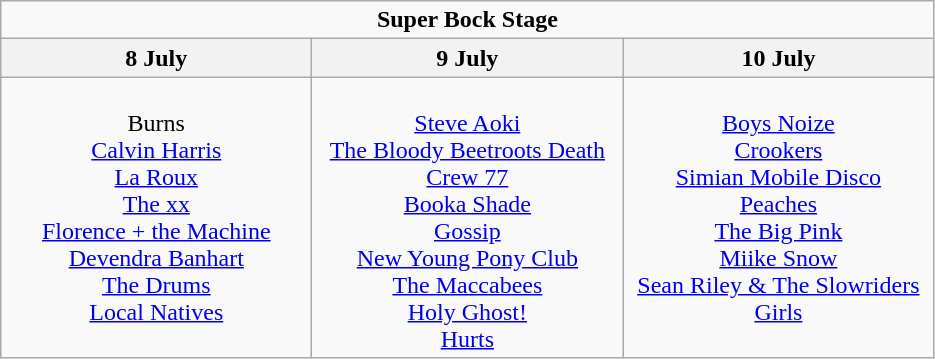<table class="wikitable">
<tr>
<td colspan="3" align="center"><strong>Super Bock Stage</strong></td>
</tr>
<tr>
<th>8 July</th>
<th>9 July</th>
<th>10 July</th>
</tr>
<tr>
<td valign="top" align="center" width="200"><br>Burns<br><a href='#'>Calvin Harris</a><br><a href='#'>La Roux</a><br><a href='#'>The xx</a><br><a href='#'>Florence + the Machine</a><br><a href='#'>Devendra Banhart</a><br><a href='#'>The Drums</a><br><a href='#'>Local Natives</a></td>
<td valign="top" align="center" width="200"><br><a href='#'>Steve Aoki</a><br><a href='#'>The Bloody Beetroots Death Crew 77</a><br><a href='#'>Booka Shade</a><br><a href='#'>Gossip</a><br><a href='#'>New Young Pony Club</a><br><a href='#'>The Maccabees</a><br><a href='#'>Holy Ghost!</a><br><a href='#'>Hurts</a></td>
<td valign="top" align="center" width="200"><br><a href='#'>Boys Noize</a><br><a href='#'>Crookers</a><br><a href='#'>Simian Mobile Disco</a><br><a href='#'>Peaches</a><br><a href='#'>The Big Pink</a><br><a href='#'>Miike Snow</a><br><a href='#'>Sean Riley & The Slowriders</a><br><a href='#'>Girls</a></td>
</tr>
</table>
